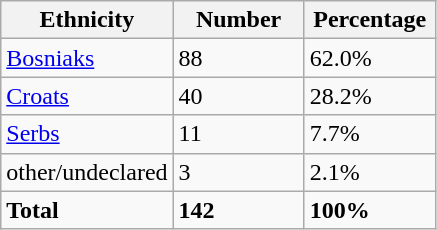<table class="wikitable">
<tr>
<th width="100px">Ethnicity</th>
<th width="80px">Number</th>
<th width="80px">Percentage</th>
</tr>
<tr>
<td><a href='#'>Bosniaks</a></td>
<td>88</td>
<td>62.0%</td>
</tr>
<tr>
<td><a href='#'>Croats</a></td>
<td>40</td>
<td>28.2%</td>
</tr>
<tr>
<td><a href='#'>Serbs</a></td>
<td>11</td>
<td>7.7%</td>
</tr>
<tr>
<td>other/undeclared</td>
<td>3</td>
<td>2.1%</td>
</tr>
<tr>
<td><strong>Total</strong></td>
<td><strong>142</strong></td>
<td><strong>100%</strong></td>
</tr>
</table>
